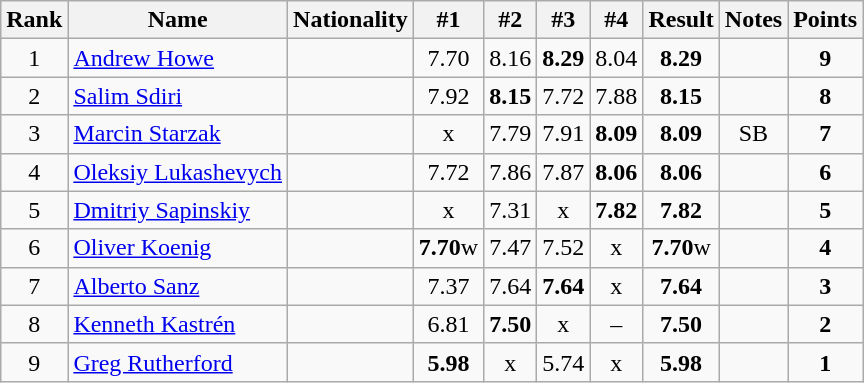<table class="wikitable sortable" style="text-align:center">
<tr>
<th>Rank</th>
<th>Name</th>
<th>Nationality</th>
<th>#1</th>
<th>#2</th>
<th>#3</th>
<th>#4</th>
<th>Result</th>
<th>Notes</th>
<th>Points</th>
</tr>
<tr>
<td>1</td>
<td align=left><a href='#'>Andrew Howe</a></td>
<td align=left></td>
<td>7.70</td>
<td>8.16</td>
<td><strong>8.29</strong></td>
<td>8.04</td>
<td><strong>8.29</strong></td>
<td></td>
<td><strong>9</strong></td>
</tr>
<tr>
<td>2</td>
<td align=left><a href='#'>Salim Sdiri</a></td>
<td align=left></td>
<td>7.92</td>
<td><strong>8.15</strong></td>
<td>7.72</td>
<td>7.88</td>
<td><strong>8.15</strong></td>
<td></td>
<td><strong>8</strong></td>
</tr>
<tr>
<td>3</td>
<td align=left><a href='#'>Marcin Starzak</a></td>
<td align=left></td>
<td>x</td>
<td>7.79</td>
<td>7.91</td>
<td><strong>8.09</strong></td>
<td><strong>8.09</strong></td>
<td>SB</td>
<td><strong>7</strong></td>
</tr>
<tr>
<td>4</td>
<td align=left><a href='#'>Oleksiy Lukashevych</a></td>
<td align=left></td>
<td>7.72</td>
<td>7.86</td>
<td>7.87</td>
<td><strong>8.06</strong></td>
<td><strong>8.06</strong></td>
<td></td>
<td><strong>6</strong></td>
</tr>
<tr>
<td>5</td>
<td align=left><a href='#'>Dmitriy Sapinskiy</a></td>
<td align=left></td>
<td>x</td>
<td>7.31</td>
<td>x</td>
<td><strong>7.82</strong></td>
<td><strong>7.82</strong></td>
<td></td>
<td><strong>5</strong></td>
</tr>
<tr>
<td>6</td>
<td align=left><a href='#'>Oliver Koenig</a></td>
<td align=left></td>
<td><strong>7.70</strong>w</td>
<td>7.47</td>
<td>7.52</td>
<td>x</td>
<td><strong>7.70</strong>w</td>
<td></td>
<td><strong>4</strong></td>
</tr>
<tr>
<td>7</td>
<td align=left><a href='#'>Alberto Sanz</a></td>
<td align=left></td>
<td>7.37</td>
<td>7.64</td>
<td><strong>7.64</strong></td>
<td>x</td>
<td><strong>7.64</strong></td>
<td></td>
<td><strong>3</strong></td>
</tr>
<tr>
<td>8</td>
<td align=left><a href='#'>Kenneth Kastrén</a></td>
<td align=left></td>
<td>6.81</td>
<td><strong>7.50</strong></td>
<td>x</td>
<td>–</td>
<td><strong>7.50</strong></td>
<td></td>
<td><strong>2</strong></td>
</tr>
<tr>
<td>9</td>
<td align=left><a href='#'>Greg Rutherford</a></td>
<td align=left></td>
<td><strong>5.98</strong></td>
<td>x</td>
<td>5.74</td>
<td>x</td>
<td><strong>5.98</strong></td>
<td></td>
<td><strong>1</strong></td>
</tr>
</table>
